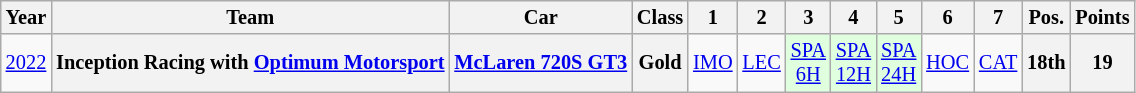<table class="wikitable" border="1" style="text-align:center; font-size:85%;">
<tr>
<th>Year</th>
<th>Team</th>
<th>Car</th>
<th>Class</th>
<th>1</th>
<th>2</th>
<th>3</th>
<th>4</th>
<th>5</th>
<th>6</th>
<th>7</th>
<th>Pos.</th>
<th>Points</th>
</tr>
<tr>
<td><a href='#'>2022</a></td>
<th nowrap>Inception Racing with <a href='#'>Optimum Motorsport</a></th>
<th nowrap><a href='#'>McLaren 720S GT3</a></th>
<th>Gold</th>
<td><a href='#'>IMO</a></td>
<td><a href='#'>LEC</a></td>
<td style="background:#dfffdf;"><a href='#'>SPA<br>6H</a><br></td>
<td style="background:#dfffdf;"><a href='#'>SPA<br>12H</a><br></td>
<td style="background:#dfffdf;"><a href='#'>SPA<br>24H</a><br></td>
<td><a href='#'>HOC</a></td>
<td><a href='#'>CAT</a></td>
<th>18th</th>
<th>19</th>
</tr>
</table>
